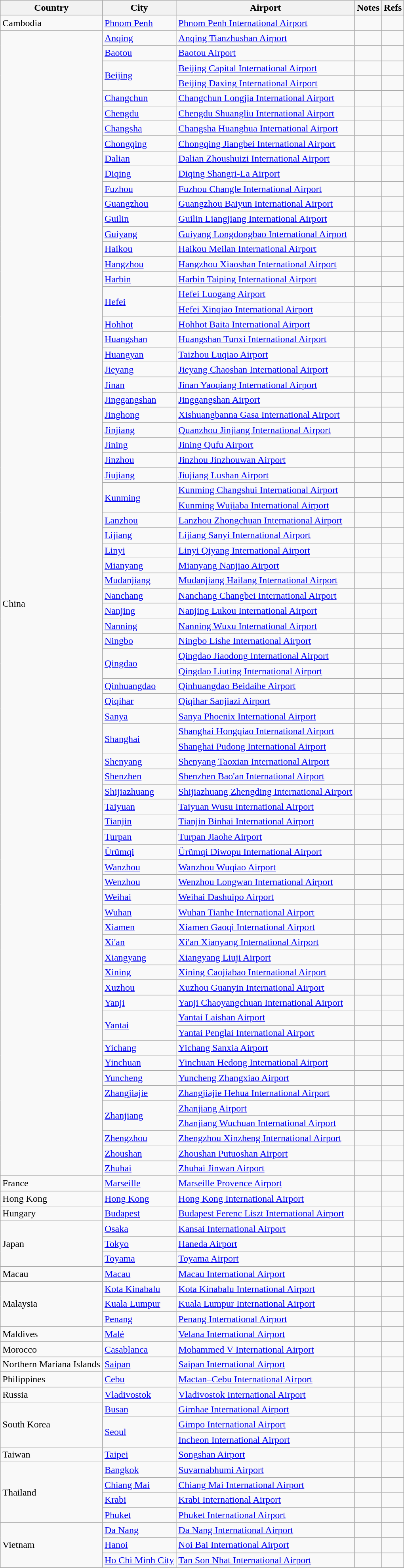<table class="wikitable sortable collapsible collapsed">
<tr>
<th>Country</th>
<th>City</th>
<th>Airport</th>
<th>Notes</th>
<th>Refs</th>
</tr>
<tr>
<td>Cambodia</td>
<td><a href='#'>Phnom Penh</a></td>
<td><a href='#'>Phnom Penh International Airport</a></td>
<td align=center></td>
<td align=center></td>
</tr>
<tr>
<td rowspan="76">China</td>
<td><a href='#'>Anqing</a></td>
<td><a href='#'>Anqing Tianzhushan Airport</a></td>
<td align=center></td>
<td align=center></td>
</tr>
<tr>
<td><a href='#'>Baotou</a></td>
<td><a href='#'>Baotou Airport</a></td>
<td align=center></td>
<td align=center></td>
</tr>
<tr>
<td rowspan="2"><a href='#'>Beijing</a></td>
<td><a href='#'>Beijing Capital International Airport</a></td>
<td align=center></td>
<td align=center></td>
</tr>
<tr>
<td><a href='#'>Beijing Daxing International Airport</a></td>
<td align=center></td>
<td align=center></td>
</tr>
<tr>
<td><a href='#'>Changchun</a></td>
<td><a href='#'>Changchun Longjia International Airport</a></td>
<td align=center></td>
<td align=center></td>
</tr>
<tr>
<td><a href='#'>Chengdu</a></td>
<td><a href='#'>Chengdu Shuangliu International Airport</a></td>
<td align=center></td>
<td align=center></td>
</tr>
<tr>
<td><a href='#'>Changsha</a></td>
<td><a href='#'>Changsha Huanghua International Airport</a></td>
<td align=center></td>
<td align=center></td>
</tr>
<tr>
<td><a href='#'>Chongqing</a></td>
<td><a href='#'>Chongqing Jiangbei International Airport</a></td>
<td align=center></td>
<td align=center></td>
</tr>
<tr>
<td><a href='#'>Dalian</a></td>
<td><a href='#'>Dalian Zhoushuizi International Airport</a></td>
<td align=center></td>
<td align=center></td>
</tr>
<tr>
<td><a href='#'>Diqing</a></td>
<td><a href='#'>Diqing Shangri-La Airport</a></td>
<td align=center></td>
<td align=center></td>
</tr>
<tr>
<td><a href='#'>Fuzhou</a></td>
<td><a href='#'>Fuzhou Changle International Airport</a></td>
<td align=center></td>
<td align=center></td>
</tr>
<tr>
<td><a href='#'>Guangzhou</a></td>
<td><a href='#'>Guangzhou Baiyun International Airport</a></td>
<td align=center></td>
<td align=center></td>
</tr>
<tr>
<td><a href='#'>Guilin</a></td>
<td><a href='#'>Guilin Liangjiang International Airport</a></td>
<td align=center></td>
<td align=center></td>
</tr>
<tr>
<td><a href='#'>Guiyang</a></td>
<td><a href='#'>Guiyang Longdongbao International Airport</a></td>
<td align=center></td>
<td align=center></td>
</tr>
<tr>
<td><a href='#'>Haikou</a></td>
<td><a href='#'>Haikou Meilan International Airport</a></td>
<td align=center></td>
<td align=center></td>
</tr>
<tr>
<td><a href='#'>Hangzhou</a></td>
<td><a href='#'>Hangzhou Xiaoshan International Airport</a></td>
<td align=center></td>
<td align=center></td>
</tr>
<tr>
<td><a href='#'>Harbin</a></td>
<td><a href='#'>Harbin Taiping International Airport</a></td>
<td align=center></td>
<td align=center></td>
</tr>
<tr>
<td rowspan="2"><a href='#'>Hefei</a></td>
<td><a href='#'>Hefei Luogang Airport</a></td>
<td></td>
<td align=center></td>
</tr>
<tr>
<td><a href='#'>Hefei Xinqiao International Airport</a></td>
<td align=center></td>
<td align=center></td>
</tr>
<tr>
<td><a href='#'>Hohhot</a></td>
<td><a href='#'>Hohhot Baita International Airport</a></td>
<td align=center></td>
<td align=center></td>
</tr>
<tr>
<td><a href='#'>Huangshan</a></td>
<td><a href='#'>Huangshan Tunxi International Airport</a></td>
<td align=center></td>
<td align=center></td>
</tr>
<tr>
<td><a href='#'>Huangyan</a></td>
<td><a href='#'>Taizhou Luqiao Airport</a></td>
<td align=center></td>
<td align=center></td>
</tr>
<tr>
<td><a href='#'>Jieyang</a></td>
<td><a href='#'>Jieyang Chaoshan International Airport</a></td>
<td align=center></td>
<td align=center></td>
</tr>
<tr>
<td><a href='#'>Jinan</a></td>
<td><a href='#'>Jinan Yaoqiang International Airport</a></td>
<td align=center></td>
<td align=center></td>
</tr>
<tr>
<td><a href='#'>Jinggangshan</a></td>
<td><a href='#'>Jinggangshan Airport</a></td>
<td align=center></td>
<td align=center></td>
</tr>
<tr>
<td><a href='#'>Jinghong</a></td>
<td><a href='#'>Xishuangbanna Gasa International Airport</a></td>
<td align=center></td>
<td align=center></td>
</tr>
<tr>
<td><a href='#'>Jinjiang</a></td>
<td><a href='#'>Quanzhou Jinjiang International Airport</a></td>
<td align=center></td>
<td align=center></td>
</tr>
<tr>
<td><a href='#'>Jining</a></td>
<td><a href='#'>Jining Qufu Airport</a></td>
<td align=center></td>
<td align=center></td>
</tr>
<tr>
<td><a href='#'>Jinzhou</a></td>
<td><a href='#'>Jinzhou Jinzhouwan Airport</a></td>
<td align=center></td>
<td align=center></td>
</tr>
<tr>
<td><a href='#'>Jiujiang</a></td>
<td><a href='#'>Jiujiang Lushan Airport</a></td>
<td align=center></td>
<td align=center></td>
</tr>
<tr>
<td rowspan="2"><a href='#'>Kunming</a></td>
<td><a href='#'>Kunming Changshui International Airport</a></td>
<td align=center></td>
<td align=center></td>
</tr>
<tr>
<td><a href='#'>Kunming Wujiaba International Airport</a></td>
<td></td>
<td align=center></td>
</tr>
<tr>
<td><a href='#'>Lanzhou</a></td>
<td><a href='#'>Lanzhou Zhongchuan International Airport</a></td>
<td align=center></td>
<td align=center></td>
</tr>
<tr>
<td><a href='#'>Lijiang</a></td>
<td><a href='#'>Lijiang Sanyi International Airport</a></td>
<td align=center></td>
<td align=center></td>
</tr>
<tr>
<td><a href='#'>Linyi</a></td>
<td><a href='#'>Linyi Qiyang International Airport</a></td>
<td align=center></td>
<td align=center></td>
</tr>
<tr>
<td><a href='#'>Mianyang</a></td>
<td><a href='#'>Mianyang Nanjiao Airport</a></td>
<td align=center></td>
<td align=center></td>
</tr>
<tr>
<td><a href='#'>Mudanjiang</a></td>
<td><a href='#'>Mudanjiang Hailang International Airport</a></td>
<td align=center></td>
<td align=center></td>
</tr>
<tr>
<td><a href='#'>Nanchang</a></td>
<td><a href='#'>Nanchang Changbei International Airport</a></td>
<td align=center></td>
<td align=center></td>
</tr>
<tr>
<td><a href='#'>Nanjing</a></td>
<td><a href='#'>Nanjing Lukou International Airport</a></td>
<td align=center></td>
<td align=center></td>
</tr>
<tr>
<td><a href='#'>Nanning</a></td>
<td><a href='#'>Nanning Wuxu International Airport</a></td>
<td align=center></td>
<td align=center></td>
</tr>
<tr>
<td><a href='#'>Ningbo</a></td>
<td><a href='#'>Ningbo Lishe International Airport</a></td>
<td align=center></td>
<td align=center></td>
</tr>
<tr>
<td rowspan="2"><a href='#'>Qingdao</a></td>
<td><a href='#'>Qingdao Jiaodong International Airport</a></td>
<td align=center></td>
<td align=center></td>
</tr>
<tr>
<td><a href='#'>Qingdao Liuting International Airport</a></td>
<td></td>
<td align=center></td>
</tr>
<tr>
<td><a href='#'>Qinhuangdao</a></td>
<td><a href='#'>Qinhuangdao Beidaihe Airport</a></td>
<td align=center></td>
<td align=center></td>
</tr>
<tr>
<td><a href='#'>Qiqihar</a></td>
<td><a href='#'>Qiqihar Sanjiazi Airport</a></td>
<td align=center></td>
<td align=center></td>
</tr>
<tr>
<td><a href='#'>Sanya</a></td>
<td><a href='#'>Sanya Phoenix International Airport</a></td>
<td align=center></td>
<td align=center></td>
</tr>
<tr>
<td rowspan="2"><a href='#'>Shanghai</a></td>
<td><a href='#'>Shanghai Hongqiao International Airport</a></td>
<td></td>
<td align=center></td>
</tr>
<tr>
<td><a href='#'>Shanghai Pudong International Airport</a></td>
<td></td>
<td align=center></td>
</tr>
<tr>
<td><a href='#'>Shenyang</a></td>
<td><a href='#'>Shenyang Taoxian International Airport</a></td>
<td align=center></td>
<td align=center></td>
</tr>
<tr>
<td><a href='#'>Shenzhen</a></td>
<td><a href='#'>Shenzhen Bao'an International Airport</a></td>
<td align=center></td>
<td align=center></td>
</tr>
<tr>
<td><a href='#'>Shijiazhuang</a></td>
<td><a href='#'>Shijiazhuang Zhengding International Airport</a></td>
<td align=center></td>
<td align=center></td>
</tr>
<tr>
<td><a href='#'>Taiyuan</a></td>
<td><a href='#'>Taiyuan Wusu International Airport</a></td>
<td align=center></td>
<td align=center></td>
</tr>
<tr>
<td><a href='#'>Tianjin</a></td>
<td><a href='#'>Tianjin Binhai International Airport</a></td>
<td align=center></td>
<td align=center></td>
</tr>
<tr>
<td><a href='#'>Turpan</a></td>
<td><a href='#'>Turpan Jiaohe Airport</a></td>
<td align=center></td>
<td align=center></td>
</tr>
<tr>
<td><a href='#'>Ürümqi</a></td>
<td><a href='#'>Ürümqi Diwopu International Airport</a></td>
<td align=center></td>
<td align=center></td>
</tr>
<tr>
<td><a href='#'>Wanzhou</a></td>
<td><a href='#'>Wanzhou Wuqiao Airport</a></td>
<td align=center></td>
<td align=center></td>
</tr>
<tr>
<td><a href='#'>Wenzhou</a></td>
<td><a href='#'>Wenzhou Longwan International Airport</a></td>
<td align=center></td>
<td align=center></td>
</tr>
<tr>
<td><a href='#'>Weihai</a></td>
<td><a href='#'>Weihai Dashuipo Airport</a></td>
<td align=center></td>
<td align=center></td>
</tr>
<tr>
<td><a href='#'>Wuhan</a></td>
<td><a href='#'>Wuhan Tianhe International Airport</a></td>
<td align=center></td>
<td align=center></td>
</tr>
<tr>
<td><a href='#'>Xiamen</a></td>
<td><a href='#'>Xiamen Gaoqi International Airport</a></td>
<td align=center></td>
<td align=center></td>
</tr>
<tr>
<td><a href='#'>Xi'an</a></td>
<td><a href='#'>Xi'an Xianyang International Airport</a></td>
<td align=center></td>
<td align=center></td>
</tr>
<tr>
<td><a href='#'>Xiangyang</a></td>
<td><a href='#'>Xiangyang Liuji Airport</a></td>
<td align=center></td>
<td align=center></td>
</tr>
<tr>
<td><a href='#'>Xining</a></td>
<td><a href='#'>Xining Caojiabao International Airport</a></td>
<td align=center></td>
<td align=center></td>
</tr>
<tr>
<td><a href='#'>Xuzhou</a></td>
<td><a href='#'>Xuzhou Guanyin International Airport</a></td>
<td align=center></td>
<td align=center></td>
</tr>
<tr>
<td><a href='#'>Yanji</a></td>
<td><a href='#'>Yanji Chaoyangchuan International Airport</a></td>
<td align=center></td>
<td align=center></td>
</tr>
<tr>
<td rowspan="2"><a href='#'>Yantai</a></td>
<td><a href='#'>Yantai Laishan Airport</a></td>
<td></td>
<td align=center></td>
</tr>
<tr>
<td><a href='#'>Yantai Penglai International Airport</a></td>
<td align=center></td>
<td align=center></td>
</tr>
<tr>
<td><a href='#'>Yichang</a></td>
<td><a href='#'>Yichang Sanxia Airport</a></td>
<td align=center></td>
<td align=center></td>
</tr>
<tr>
<td><a href='#'>Yinchuan</a></td>
<td><a href='#'>Yinchuan Hedong International Airport</a></td>
<td align=center></td>
<td align=center></td>
</tr>
<tr>
<td><a href='#'>Yuncheng</a></td>
<td><a href='#'>Yuncheng Zhangxiao Airport</a></td>
<td align=center></td>
<td align=center></td>
</tr>
<tr>
<td><a href='#'>Zhangjiajie</a></td>
<td><a href='#'>Zhangjiajie Hehua International Airport</a></td>
<td align=center></td>
<td align=center></td>
</tr>
<tr>
<td rowspan="2"><a href='#'>Zhanjiang</a></td>
<td><a href='#'>Zhanjiang Airport</a></td>
<td></td>
<td align=center></td>
</tr>
<tr>
<td><a href='#'>Zhanjiang Wuchuan International Airport</a></td>
<td align=center></td>
<td align=center></td>
</tr>
<tr>
<td><a href='#'>Zhengzhou</a></td>
<td><a href='#'>Zhengzhou Xinzheng International Airport</a></td>
<td align=center></td>
<td align=center></td>
</tr>
<tr>
<td><a href='#'>Zhoushan</a></td>
<td><a href='#'>Zhoushan Putuoshan Airport</a></td>
<td align=center></td>
<td align=center></td>
</tr>
<tr>
<td><a href='#'>Zhuhai</a></td>
<td><a href='#'>Zhuhai Jinwan Airport</a></td>
<td align=center></td>
<td align=center></td>
</tr>
<tr>
<td>France</td>
<td><a href='#'>Marseille</a></td>
<td><a href='#'>Marseille Provence Airport</a></td>
<td align=center></td>
<td align=center></td>
</tr>
<tr>
<td>Hong Kong</td>
<td><a href='#'>Hong Kong</a></td>
<td><a href='#'>Hong Kong International Airport</a></td>
<td align=center></td>
<td align=center></td>
</tr>
<tr>
<td>Hungary</td>
<td><a href='#'>Budapest</a></td>
<td><a href='#'>Budapest Ferenc Liszt International Airport</a></td>
<td align=center></td>
<td align=center></td>
</tr>
<tr>
<td rowspan="3">Japan</td>
<td><a href='#'>Osaka</a></td>
<td><a href='#'>Kansai International Airport</a></td>
<td align=center></td>
<td align=center></td>
</tr>
<tr>
<td><a href='#'>Tokyo</a></td>
<td><a href='#'>Haneda Airport</a></td>
<td align=center></td>
<td align=center></td>
</tr>
<tr>
<td><a href='#'>Toyama</a></td>
<td><a href='#'>Toyama Airport</a></td>
<td align=center></td>
<td align=center></td>
</tr>
<tr>
<td>Macau</td>
<td><a href='#'>Macau</a></td>
<td><a href='#'>Macau International Airport</a></td>
<td align=center></td>
<td align=center></td>
</tr>
<tr>
<td rowspan="3">Malaysia</td>
<td><a href='#'>Kota Kinabalu</a></td>
<td><a href='#'>Kota Kinabalu International Airport</a></td>
<td align=center></td>
<td align=center></td>
</tr>
<tr>
<td><a href='#'>Kuala Lumpur</a></td>
<td><a href='#'>Kuala Lumpur International Airport</a></td>
<td align=center></td>
<td align=center></td>
</tr>
<tr>
<td><a href='#'>Penang</a></td>
<td><a href='#'>Penang International Airport</a></td>
<td align=center></td>
<td align=center></td>
</tr>
<tr>
<td>Maldives</td>
<td><a href='#'>Malé</a></td>
<td><a href='#'>Velana International Airport</a></td>
<td align=center></td>
<td align=center></td>
</tr>
<tr>
<td>Morocco</td>
<td><a href='#'>Casablanca</a></td>
<td><a href='#'>Mohammed V International Airport</a></td>
<td align=center></td>
<td align=center></td>
</tr>
<tr>
<td>Northern Mariana Islands</td>
<td><a href='#'>Saipan</a></td>
<td><a href='#'>Saipan International Airport</a></td>
<td align=center></td>
<td align=center></td>
</tr>
<tr>
<td>Philippines</td>
<td><a href='#'>Cebu</a></td>
<td><a href='#'>Mactan–Cebu International Airport</a></td>
<td align=center></td>
<td align=center></td>
</tr>
<tr>
<td>Russia</td>
<td><a href='#'>Vladivostok</a></td>
<td><a href='#'>Vladivostok International Airport</a></td>
<td align=center></td>
<td align=center></td>
</tr>
<tr>
<td rowspan="3">South Korea</td>
<td><a href='#'>Busan</a></td>
<td><a href='#'>Gimhae International Airport</a></td>
<td align=center></td>
<td align=center></td>
</tr>
<tr>
<td rowspan="2"><a href='#'>Seoul</a></td>
<td><a href='#'>Gimpo International Airport</a></td>
<td align=center></td>
<td align=center></td>
</tr>
<tr>
<td><a href='#'>Incheon International Airport</a></td>
<td align=center></td>
<td align=center></td>
</tr>
<tr>
<td>Taiwan</td>
<td><a href='#'>Taipei</a></td>
<td><a href='#'>Songshan Airport</a></td>
<td align=center></td>
<td align=center></td>
</tr>
<tr>
<td rowspan="4">Thailand</td>
<td><a href='#'>Bangkok</a></td>
<td><a href='#'>Suvarnabhumi Airport</a></td>
<td align=center></td>
<td align=center></td>
</tr>
<tr>
<td><a href='#'>Chiang Mai</a></td>
<td><a href='#'>Chiang Mai International Airport</a></td>
<td align=center></td>
<td align=center></td>
</tr>
<tr>
<td><a href='#'>Krabi</a></td>
<td><a href='#'>Krabi International Airport</a></td>
<td align=center></td>
<td align=center></td>
</tr>
<tr>
<td><a href='#'>Phuket</a></td>
<td><a href='#'>Phuket International Airport</a></td>
<td align=center></td>
<td align=center></td>
</tr>
<tr>
<td rowspan="3">Vietnam</td>
<td><a href='#'>Da Nang</a></td>
<td><a href='#'>Da Nang International Airport</a></td>
<td align=center></td>
<td align=center></td>
</tr>
<tr>
<td><a href='#'>Hanoi</a></td>
<td><a href='#'>Noi Bai International Airport</a></td>
<td align=center></td>
<td align=center></td>
</tr>
<tr>
<td><a href='#'>Ho Chi Minh City</a></td>
<td><a href='#'>Tan Son Nhat International Airport</a></td>
<td align=center></td>
<td align=center></td>
</tr>
<tr>
</tr>
</table>
